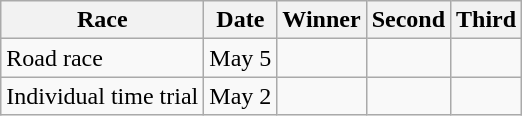<table class="wikitable">
<tr>
<th>Race</th>
<th>Date</th>
<th>Winner</th>
<th>Second</th>
<th>Third</th>
</tr>
<tr>
<td>Road race</td>
<td>May 5</td>
<td></td>
<td></td>
<td></td>
</tr>
<tr>
<td>Individual time trial</td>
<td>May 2</td>
<td></td>
<td></td>
<td></td>
</tr>
</table>
